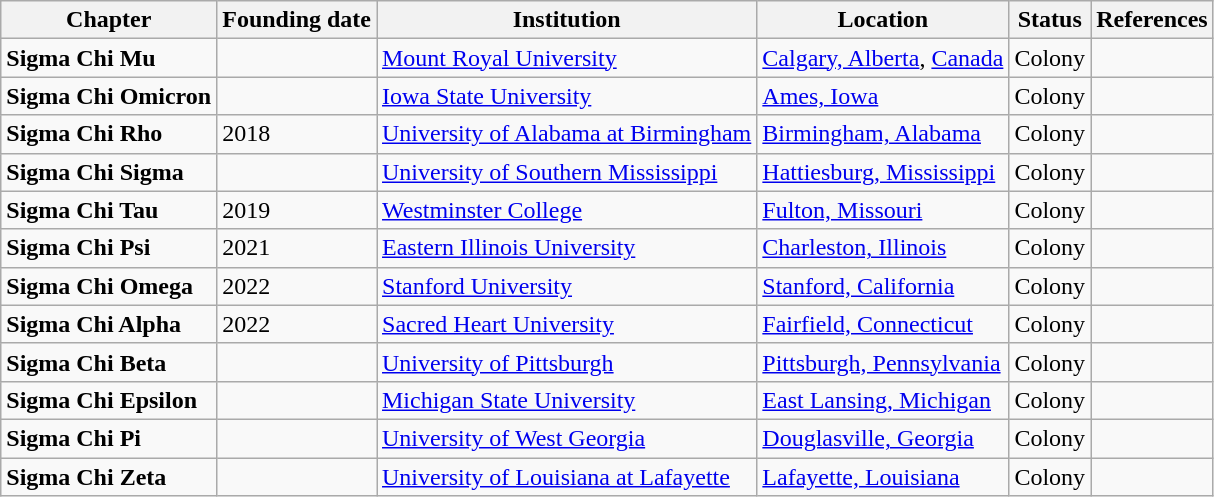<table class="wikitable sortable">
<tr>
<th>Chapter</th>
<th>Founding date</th>
<th>Institution</th>
<th>Location</th>
<th>Status</th>
<th>References</th>
</tr>
<tr>
<td><strong>Sigma Chi Mu</strong></td>
<td></td>
<td><a href='#'>Mount Royal University</a></td>
<td><a href='#'>Calgary, Alberta</a>, <a href='#'>Canada</a></td>
<td>Colony</td>
<td></td>
</tr>
<tr>
<td><strong>Sigma Chi Omicron</strong></td>
<td></td>
<td><a href='#'>Iowa State University</a></td>
<td><a href='#'>Ames, Iowa</a></td>
<td>Colony</td>
<td></td>
</tr>
<tr>
<td><strong>Sigma Chi Rho</strong></td>
<td>2018</td>
<td><a href='#'>University of Alabama at Birmingham</a></td>
<td><a href='#'>Birmingham, Alabama</a></td>
<td>Colony</td>
<td></td>
</tr>
<tr>
<td><strong>Sigma Chi Sigma</strong></td>
<td></td>
<td><a href='#'>University of Southern Mississippi</a></td>
<td><a href='#'>Hattiesburg, Mississippi</a></td>
<td>Colony</td>
<td></td>
</tr>
<tr>
<td><strong>Sigma Chi Tau</strong></td>
<td>2019</td>
<td><a href='#'>Westminster College</a></td>
<td><a href='#'>Fulton, Missouri</a></td>
<td>Colony</td>
<td></td>
</tr>
<tr>
<td><strong>Sigma Chi Psi</strong></td>
<td>2021</td>
<td><a href='#'>Eastern Illinois University</a></td>
<td><a href='#'>Charleston, Illinois</a></td>
<td>Colony</td>
<td></td>
</tr>
<tr>
<td><strong>Sigma Chi Omega</strong></td>
<td>2022</td>
<td><a href='#'>Stanford University</a></td>
<td><a href='#'>Stanford, California</a></td>
<td>Colony</td>
<td></td>
</tr>
<tr>
<td><strong>Sigma Chi Alpha</strong></td>
<td>2022</td>
<td><a href='#'>Sacred Heart University</a></td>
<td><a href='#'>Fairfield, Connecticut</a></td>
<td>Colony</td>
<td></td>
</tr>
<tr>
<td><strong>Sigma Chi Beta</strong></td>
<td></td>
<td><a href='#'>University of Pittsburgh</a></td>
<td><a href='#'>Pittsburgh, Pennsylvania</a></td>
<td>Colony</td>
<td></td>
</tr>
<tr>
<td><strong>Sigma Chi Epsilon</strong></td>
<td></td>
<td><a href='#'>Michigan State University</a></td>
<td><a href='#'>East Lansing, Michigan</a></td>
<td>Colony</td>
<td></td>
</tr>
<tr>
<td><strong>Sigma Chi Pi</strong></td>
<td></td>
<td><a href='#'>University of West Georgia</a></td>
<td><a href='#'>Douglasville, Georgia</a></td>
<td>Colony</td>
<td></td>
</tr>
<tr>
<td><strong>Sigma Chi Zeta</strong></td>
<td></td>
<td><a href='#'>University of Louisiana at Lafayette</a></td>
<td><a href='#'>Lafayette, Louisiana</a></td>
<td>Colony</td>
<td></td>
</tr>
</table>
